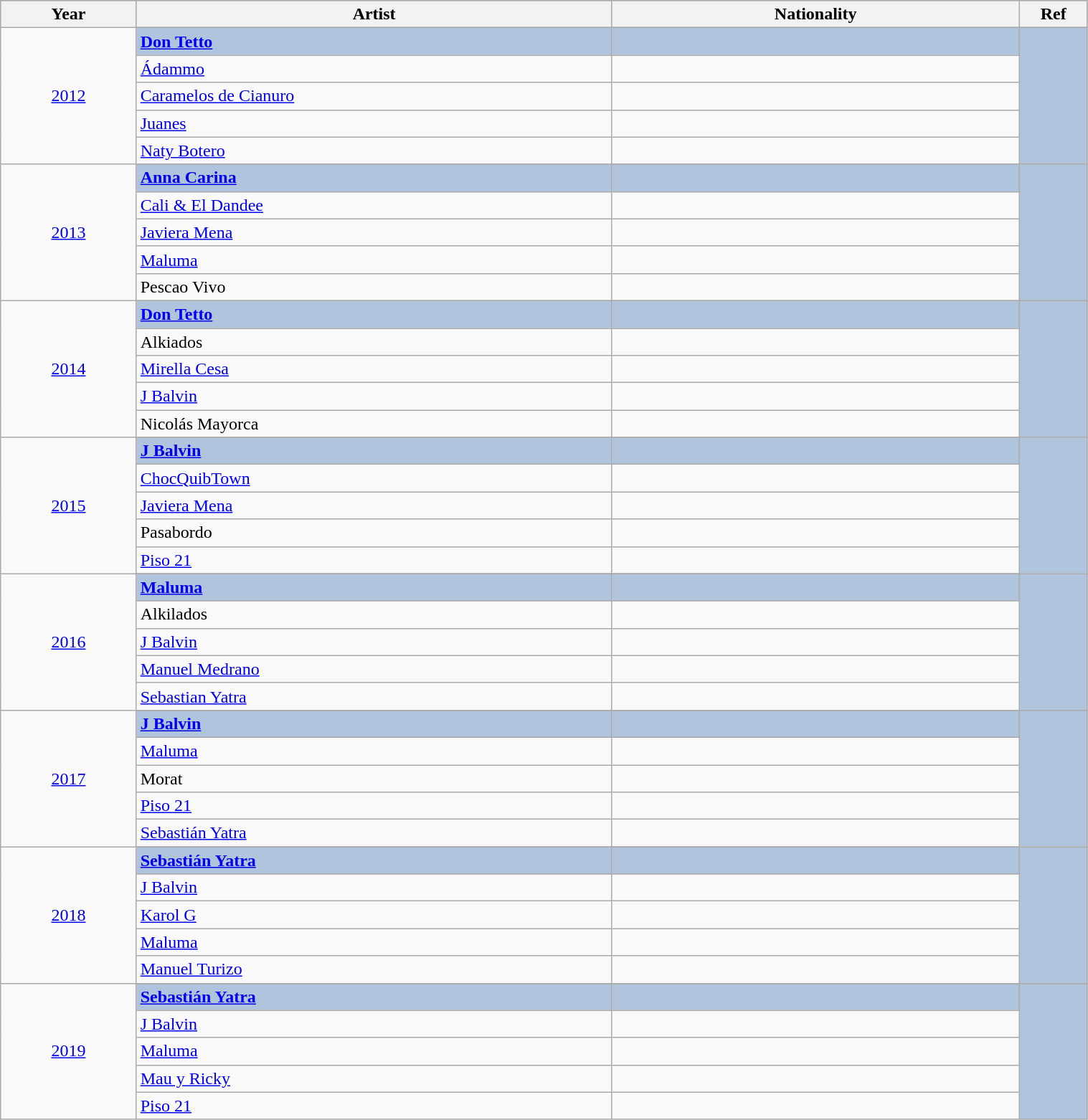<table class="wikitable" style="width:80%;">
<tr style="background:#bebebe;">
<th style="width:10%;">Year</th>
<th style="width:35%;">Artist</th>
<th style="width:30%;">Nationality</th>
<th style="width:5%;">Ref</th>
</tr>
<tr>
<td rowspan="6" align="center"><a href='#'>2012</a></td>
</tr>
<tr style="background:#B0C4DE">
<td><strong><a href='#'>Don Tetto</a></strong></td>
<td><strong></strong></td>
<td rowspan="6" align="center"></td>
</tr>
<tr>
<td><a href='#'>Ádammo</a></td>
<td></td>
</tr>
<tr>
<td><a href='#'>Caramelos de Cianuro</a></td>
<td></td>
</tr>
<tr>
<td><a href='#'>Juanes</a></td>
<td></td>
</tr>
<tr>
<td><a href='#'>Naty Botero</a></td>
<td></td>
</tr>
<tr>
<td rowspan="6" align="center"><a href='#'>2013</a></td>
</tr>
<tr style="background:#B0C4DE">
<td><strong><a href='#'>Anna Carina</a></strong></td>
<td><strong></strong></td>
<td rowspan="6" align="center"></td>
</tr>
<tr>
<td><a href='#'>Cali & El Dandee</a></td>
<td></td>
</tr>
<tr>
<td><a href='#'>Javiera Mena</a></td>
<td></td>
</tr>
<tr>
<td><a href='#'>Maluma</a></td>
<td></td>
</tr>
<tr>
<td>Pescao Vivo</td>
<td></td>
</tr>
<tr>
<td rowspan="6" align="center"><a href='#'>2014</a></td>
</tr>
<tr style="background:#B0C4DE">
<td><strong><a href='#'>Don Tetto</a></strong></td>
<td><strong></strong></td>
<td rowspan="6" align="center"></td>
</tr>
<tr>
<td>Alkiados</td>
<td></td>
</tr>
<tr>
<td><a href='#'>Mirella Cesa</a></td>
<td></td>
</tr>
<tr>
<td><a href='#'>J Balvin</a></td>
<td></td>
</tr>
<tr>
<td>Nicolás Mayorca</td>
<td></td>
</tr>
<tr>
<td rowspan="6" align="center"><a href='#'>2015</a></td>
</tr>
<tr style="background:#B0C4DE">
<td><strong><a href='#'>J Balvin</a></strong></td>
<td><strong></strong></td>
<td rowspan="6" align="center"></td>
</tr>
<tr>
<td><a href='#'>ChocQuibTown</a></td>
<td></td>
</tr>
<tr>
<td><a href='#'>Javiera Mena</a></td>
<td></td>
</tr>
<tr>
<td>Pasabordo</td>
<td></td>
</tr>
<tr>
<td><a href='#'>Piso 21</a></td>
<td></td>
</tr>
<tr>
<td rowspan="6" align="center"><a href='#'>2016</a></td>
</tr>
<tr style="background:#B0C4DE">
<td><strong><a href='#'>Maluma</a></strong></td>
<td><strong></strong></td>
<td rowspan="6" align="center"></td>
</tr>
<tr>
<td>Alkilados</td>
<td></td>
</tr>
<tr>
<td><a href='#'>J Balvin</a></td>
<td></td>
</tr>
<tr>
<td><a href='#'>Manuel Medrano</a></td>
<td></td>
</tr>
<tr>
<td><a href='#'>Sebastian Yatra</a></td>
<td></td>
</tr>
<tr>
<td rowspan="6" align="center"><a href='#'>2017</a></td>
</tr>
<tr style="background:#B0C4DE">
<td><strong><a href='#'>J Balvin</a></strong></td>
<td><strong></strong></td>
<td rowspan="6" align="center"></td>
</tr>
<tr>
<td><a href='#'>Maluma</a></td>
<td></td>
</tr>
<tr>
<td>Morat</td>
<td></td>
</tr>
<tr>
<td><a href='#'>Piso 21</a></td>
<td></td>
</tr>
<tr>
<td><a href='#'>Sebastián Yatra</a></td>
<td></td>
</tr>
<tr>
<td rowspan="6" align="center"><a href='#'>2018</a></td>
</tr>
<tr style="background:#B0C4DE">
<td><strong><a href='#'>Sebastián Yatra</a></strong></td>
<td><strong></strong></td>
<td rowspan="6" align="center"></td>
</tr>
<tr>
<td><a href='#'>J Balvin</a></td>
<td></td>
</tr>
<tr>
<td><a href='#'>Karol G</a></td>
<td></td>
</tr>
<tr>
<td><a href='#'>Maluma</a></td>
<td></td>
</tr>
<tr>
<td><a href='#'>Manuel Turizo</a></td>
<td></td>
</tr>
<tr>
<td rowspan="6" align="center"><a href='#'>2019</a></td>
</tr>
<tr style="background:#B0C4DE">
<td><strong><a href='#'>Sebastián Yatra</a></strong></td>
<td><strong></strong></td>
<td rowspan="6" align="center"></td>
</tr>
<tr>
<td><a href='#'>J Balvin</a></td>
<td></td>
</tr>
<tr>
<td><a href='#'>Maluma</a></td>
<td></td>
</tr>
<tr>
<td><a href='#'>Mau y Ricky</a></td>
<td></td>
</tr>
<tr>
<td><a href='#'>Piso 21</a></td>
<td></td>
</tr>
</table>
